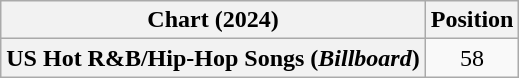<table class="wikitable plainrowheaders" style="text-align:center">
<tr>
<th scope="col">Chart (2024)</th>
<th scope="col">Position</th>
</tr>
<tr>
<th scope="row">US Hot R&B/Hip-Hop Songs (<em>Billboard</em>)</th>
<td>58</td>
</tr>
</table>
